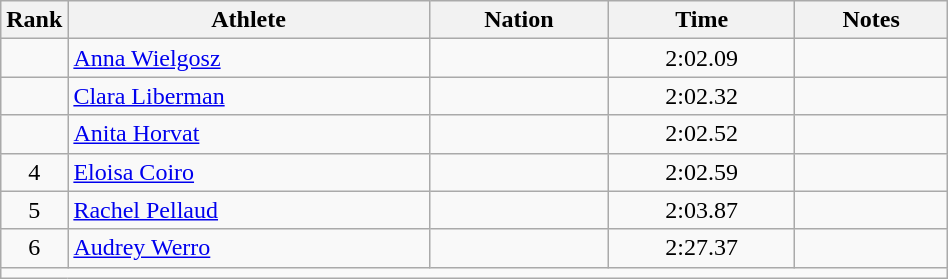<table class="wikitable sortable" style="text-align:center;width: 50%;">
<tr>
<th scope="col" style="width: 10px;">Rank</th>
<th scope="col">Athlete</th>
<th scope="col">Nation</th>
<th scope="col">Time</th>
<th scope="col">Notes</th>
</tr>
<tr>
<td></td>
<td align=left><a href='#'>Anna Wielgosz</a></td>
<td align=left></td>
<td>2:02.09</td>
<td></td>
</tr>
<tr>
<td></td>
<td align=left><a href='#'>Clara Liberman</a></td>
<td align=left></td>
<td>2:02.32</td>
<td></td>
</tr>
<tr>
<td></td>
<td align=left><a href='#'>Anita Horvat</a></td>
<td align=left></td>
<td>2:02.52</td>
<td></td>
</tr>
<tr>
<td>4</td>
<td align=left><a href='#'>Eloisa Coiro</a></td>
<td align=left></td>
<td>2:02.59</td>
<td></td>
</tr>
<tr>
<td>5</td>
<td align=left><a href='#'>Rachel Pellaud</a></td>
<td align=left></td>
<td>2:03.87</td>
<td></td>
</tr>
<tr>
<td>6</td>
<td align=left><a href='#'>Audrey Werro</a></td>
<td align=left></td>
<td>2:27.37</td>
<td></td>
</tr>
<tr class="sortbottom">
<td colspan="5"></td>
</tr>
</table>
